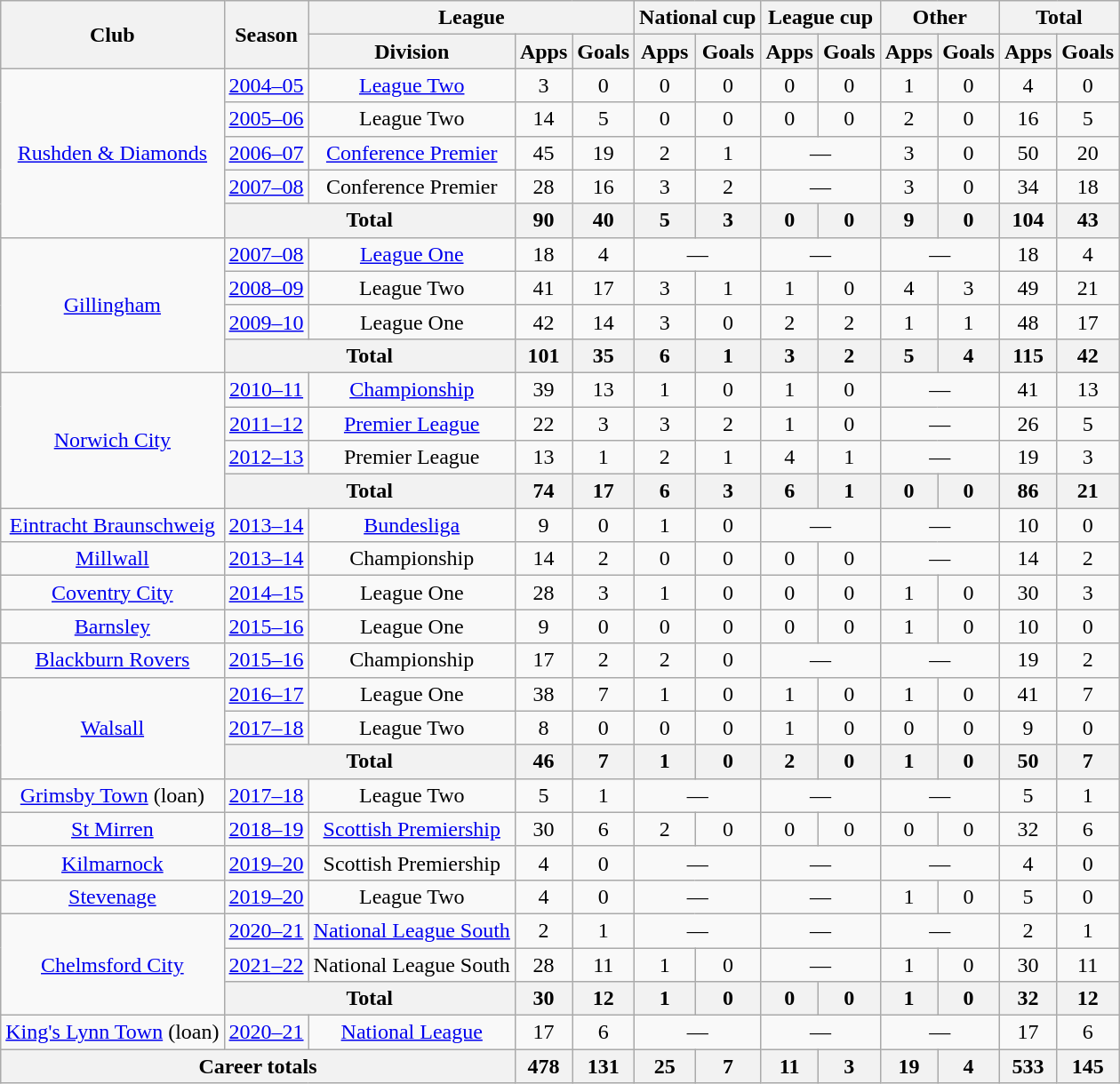<table class="wikitable" style="text-align:center">
<tr>
<th rowspan="2">Club</th>
<th rowspan="2">Season</th>
<th colspan="3">League</th>
<th colspan="2">National cup</th>
<th colspan="2">League cup</th>
<th colspan="2">Other</th>
<th colspan="2">Total</th>
</tr>
<tr>
<th>Division</th>
<th>Apps</th>
<th>Goals</th>
<th>Apps</th>
<th>Goals</th>
<th>Apps</th>
<th>Goals</th>
<th>Apps</th>
<th>Goals</th>
<th>Apps</th>
<th>Goals</th>
</tr>
<tr>
<td rowspan="5"><a href='#'>Rushden & Diamonds</a></td>
<td><a href='#'>2004–05</a></td>
<td><a href='#'>League Two</a></td>
<td>3</td>
<td>0</td>
<td>0</td>
<td>0</td>
<td>0</td>
<td>0</td>
<td>1</td>
<td>0</td>
<td>4</td>
<td>0</td>
</tr>
<tr>
<td><a href='#'>2005–06</a></td>
<td>League Two</td>
<td>14</td>
<td>5</td>
<td>0</td>
<td>0</td>
<td>0</td>
<td>0</td>
<td>2</td>
<td>0</td>
<td>16</td>
<td>5</td>
</tr>
<tr>
<td><a href='#'>2006–07</a></td>
<td><a href='#'>Conference Premier</a></td>
<td>45</td>
<td>19</td>
<td>2</td>
<td>1</td>
<td colspan="2">―</td>
<td>3</td>
<td>0</td>
<td>50</td>
<td>20</td>
</tr>
<tr>
<td><a href='#'>2007–08</a></td>
<td>Conference Premier</td>
<td>28</td>
<td>16</td>
<td>3</td>
<td>2</td>
<td colspan="2">―</td>
<td>3</td>
<td>0</td>
<td>34</td>
<td>18</td>
</tr>
<tr>
<th colspan="2">Total</th>
<th>90</th>
<th>40</th>
<th>5</th>
<th>3</th>
<th>0</th>
<th>0</th>
<th>9</th>
<th>0</th>
<th>104</th>
<th>43</th>
</tr>
<tr>
<td rowspan="4"><a href='#'>Gillingham</a></td>
<td><a href='#'>2007–08</a></td>
<td><a href='#'>League One</a></td>
<td>18</td>
<td>4</td>
<td colspan="2">―</td>
<td colspan="2">―</td>
<td colspan="2">―</td>
<td>18</td>
<td>4</td>
</tr>
<tr>
<td><a href='#'>2008–09</a></td>
<td>League Two</td>
<td>41</td>
<td>17</td>
<td>3</td>
<td>1</td>
<td>1</td>
<td>0</td>
<td>4</td>
<td>3</td>
<td>49</td>
<td>21</td>
</tr>
<tr>
<td><a href='#'>2009–10</a></td>
<td>League One</td>
<td>42</td>
<td>14</td>
<td>3</td>
<td>0</td>
<td>2</td>
<td>2</td>
<td>1</td>
<td>1</td>
<td>48</td>
<td>17</td>
</tr>
<tr>
<th colspan="2">Total</th>
<th>101</th>
<th>35</th>
<th>6</th>
<th>1</th>
<th>3</th>
<th>2</th>
<th>5</th>
<th>4</th>
<th>115</th>
<th>42</th>
</tr>
<tr>
<td rowspan="4"><a href='#'>Norwich City</a></td>
<td><a href='#'>2010–11</a></td>
<td><a href='#'>Championship</a></td>
<td>39</td>
<td>13</td>
<td>1</td>
<td>0</td>
<td>1</td>
<td>0</td>
<td colspan="2">―</td>
<td>41</td>
<td>13</td>
</tr>
<tr>
<td><a href='#'>2011–12</a></td>
<td><a href='#'>Premier League</a></td>
<td>22</td>
<td>3</td>
<td>3</td>
<td>2</td>
<td>1</td>
<td>0</td>
<td colspan="2">―</td>
<td>26</td>
<td>5</td>
</tr>
<tr>
<td><a href='#'>2012–13</a></td>
<td>Premier League</td>
<td>13</td>
<td>1</td>
<td>2</td>
<td>1</td>
<td>4</td>
<td>1</td>
<td colspan="2">―</td>
<td>19</td>
<td>3</td>
</tr>
<tr>
<th colspan="2">Total</th>
<th>74</th>
<th>17</th>
<th>6</th>
<th>3</th>
<th>6</th>
<th>1</th>
<th>0</th>
<th>0</th>
<th>86</th>
<th>21</th>
</tr>
<tr>
<td><a href='#'>Eintracht Braunschweig</a></td>
<td><a href='#'>2013–14</a></td>
<td><a href='#'>Bundesliga</a></td>
<td>9</td>
<td>0</td>
<td>1</td>
<td>0</td>
<td colspan="2">―</td>
<td colspan="2">―</td>
<td>10</td>
<td>0</td>
</tr>
<tr>
<td><a href='#'>Millwall</a></td>
<td><a href='#'>2013–14</a></td>
<td>Championship</td>
<td>14</td>
<td>2</td>
<td>0</td>
<td>0</td>
<td>0</td>
<td>0</td>
<td colspan="2">―</td>
<td>14</td>
<td>2</td>
</tr>
<tr>
<td><a href='#'>Coventry City</a></td>
<td><a href='#'>2014–15</a></td>
<td>League One</td>
<td>28</td>
<td>3</td>
<td>1</td>
<td>0</td>
<td>0</td>
<td>0</td>
<td>1</td>
<td>0</td>
<td>30</td>
<td>3</td>
</tr>
<tr>
<td><a href='#'>Barnsley</a></td>
<td><a href='#'>2015–16</a></td>
<td>League One</td>
<td>9</td>
<td>0</td>
<td>0</td>
<td>0</td>
<td>0</td>
<td>0</td>
<td>1</td>
<td>0</td>
<td>10</td>
<td>0</td>
</tr>
<tr>
<td><a href='#'>Blackburn Rovers</a></td>
<td><a href='#'>2015–16</a></td>
<td>Championship</td>
<td>17</td>
<td>2</td>
<td>2</td>
<td>0</td>
<td colspan="2">―</td>
<td colspan="2">―</td>
<td>19</td>
<td>2</td>
</tr>
<tr>
<td rowspan="3"><a href='#'>Walsall</a></td>
<td><a href='#'>2016–17</a></td>
<td>League One</td>
<td>38</td>
<td>7</td>
<td>1</td>
<td>0</td>
<td>1</td>
<td>0</td>
<td>1</td>
<td>0</td>
<td>41</td>
<td>7</td>
</tr>
<tr>
<td><a href='#'>2017–18</a></td>
<td>League Two</td>
<td>8</td>
<td>0</td>
<td>0</td>
<td>0</td>
<td>1</td>
<td>0</td>
<td>0</td>
<td>0</td>
<td>9</td>
<td>0</td>
</tr>
<tr>
<th colspan="2">Total</th>
<th>46</th>
<th>7</th>
<th>1</th>
<th>0</th>
<th>2</th>
<th>0</th>
<th>1</th>
<th>0</th>
<th>50</th>
<th>7</th>
</tr>
<tr>
<td><a href='#'>Grimsby Town</a> (loan)</td>
<td><a href='#'>2017–18</a></td>
<td>League Two</td>
<td>5</td>
<td>1</td>
<td colspan="2">―</td>
<td colspan="2">―</td>
<td colspan="2">―</td>
<td>5</td>
<td>1</td>
</tr>
<tr>
<td><a href='#'>St Mirren</a></td>
<td><a href='#'>2018–19</a></td>
<td><a href='#'>Scottish Premiership</a></td>
<td>30</td>
<td>6</td>
<td>2</td>
<td>0</td>
<td>0</td>
<td>0</td>
<td>0</td>
<td>0</td>
<td>32</td>
<td>6</td>
</tr>
<tr>
<td><a href='#'>Kilmarnock</a></td>
<td><a href='#'>2019–20</a></td>
<td>Scottish Premiership</td>
<td>4</td>
<td>0</td>
<td colspan="2">―</td>
<td colspan="2">―</td>
<td colspan="2">―</td>
<td>4</td>
<td>0</td>
</tr>
<tr>
<td><a href='#'>Stevenage</a></td>
<td><a href='#'>2019–20</a></td>
<td>League Two</td>
<td>4</td>
<td>0</td>
<td colspan="2">―</td>
<td colspan="2">―</td>
<td>1</td>
<td>0</td>
<td>5</td>
<td>0</td>
</tr>
<tr>
<td rowspan="3"><a href='#'>Chelmsford City</a></td>
<td><a href='#'>2020–21</a></td>
<td><a href='#'>National League South</a></td>
<td>2</td>
<td>1</td>
<td colspan="2">—</td>
<td colspan="2">—</td>
<td colspan="2">—</td>
<td>2</td>
<td>1</td>
</tr>
<tr>
<td><a href='#'>2021–22</a></td>
<td>National League South</td>
<td>28</td>
<td>11</td>
<td>1</td>
<td>0</td>
<td colspan="2">—</td>
<td>1</td>
<td>0</td>
<td>30</td>
<td>11</td>
</tr>
<tr>
<th colspan="2">Total</th>
<th>30</th>
<th>12</th>
<th>1</th>
<th>0</th>
<th>0</th>
<th>0</th>
<th>1</th>
<th>0</th>
<th>32</th>
<th>12</th>
</tr>
<tr>
<td><a href='#'>King's Lynn Town</a> (loan)</td>
<td><a href='#'>2020–21</a></td>
<td><a href='#'>National League</a></td>
<td>17</td>
<td>6</td>
<td colspan="2">—</td>
<td colspan="2">—</td>
<td colspan="2">—</td>
<td>17</td>
<td>6</td>
</tr>
<tr>
<th colspan="3">Career totals</th>
<th>478</th>
<th>131</th>
<th>25</th>
<th>7</th>
<th>11</th>
<th>3</th>
<th>19</th>
<th>4</th>
<th>533</th>
<th>145</th>
</tr>
</table>
